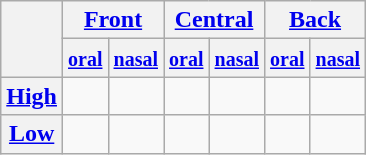<table class="wikitable" style="text-align:center">
<tr>
<th rowspan=2></th>
<th colspan=2><a href='#'>Front</a></th>
<th colspan=2><a href='#'>Central</a></th>
<th colspan=2><a href='#'>Back</a></th>
</tr>
<tr>
<th><small><a href='#'>oral</a></small></th>
<th><small><a href='#'>nasal</a></small></th>
<th><small><a href='#'>oral</a></small></th>
<th><small><a href='#'>nasal</a></small></th>
<th><small><a href='#'>oral</a></small></th>
<th><small><a href='#'>nasal</a></small></th>
</tr>
<tr>
<th><a href='#'>High</a></th>
<td></td>
<td></td>
<td></td>
<td></td>
<td></td>
<td></td>
</tr>
<tr>
<th><a href='#'>Low</a></th>
<td></td>
<td></td>
<td></td>
<td></td>
<td></td>
<td></td>
</tr>
</table>
